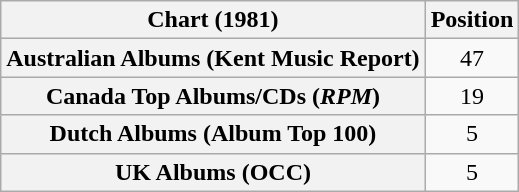<table class="wikitable sortable plainrowheaders">
<tr>
<th scope="col">Chart (1981)</th>
<th scope="col">Position</th>
</tr>
<tr>
<th scope="row">Australian Albums (Kent Music Report)</th>
<td style="text-align:center;">47</td>
</tr>
<tr>
<th scope="row">Canada Top Albums/CDs (<em>RPM</em>)</th>
<td style="text-align:center;">19</td>
</tr>
<tr>
<th scope="row">Dutch Albums (Album Top 100)</th>
<td style="text-align:center;">5</td>
</tr>
<tr>
<th scope="row">UK Albums (OCC)</th>
<td style="text-align:center;">5</td>
</tr>
</table>
